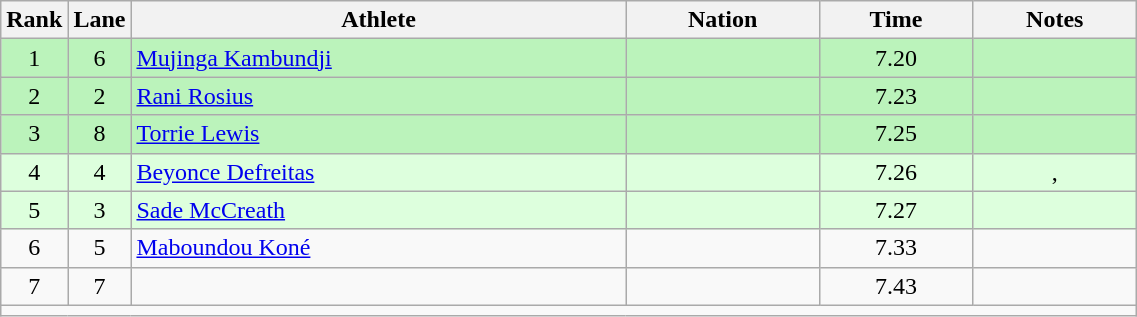<table class="wikitable sortable" style="text-align:center;width: 60%;">
<tr>
<th scope="col" style="width: 10px;">Rank</th>
<th scope="col" style="width: 10px;">Lane</th>
<th scope="col">Athlete</th>
<th scope="col">Nation</th>
<th scope="col">Time</th>
<th scope="col">Notes</th>
</tr>
<tr bgcolor=bbf3bb>
<td>1</td>
<td>6</td>
<td align=left><a href='#'>Mujinga Kambundji</a></td>
<td align=left></td>
<td>7.20</td>
<td></td>
</tr>
<tr bgcolor=bbf3bb>
<td>2</td>
<td>2</td>
<td align=left><a href='#'>Rani Rosius</a></td>
<td align=left></td>
<td>7.23</td>
<td></td>
</tr>
<tr bgcolor=bbf3bb>
<td>3</td>
<td>8</td>
<td align=left><a href='#'>Torrie Lewis</a></td>
<td align=left></td>
<td>7.25</td>
<td></td>
</tr>
<tr bgcolor=ddffdd>
<td>4</td>
<td>4</td>
<td align=left><a href='#'>Beyonce Defreitas</a></td>
<td align=left></td>
<td>7.26</td>
<td>, </td>
</tr>
<tr bgcolor=ddffdd>
<td>5</td>
<td>3</td>
<td align=left><a href='#'>Sade McCreath</a></td>
<td align=left></td>
<td>7.27</td>
<td></td>
</tr>
<tr>
<td>6</td>
<td>5</td>
<td align=left><a href='#'>Maboundou Koné</a></td>
<td align=left></td>
<td>7.33</td>
<td></td>
</tr>
<tr>
<td>7</td>
<td>7</td>
<td align=left></td>
<td align=left></td>
<td>7.43</td>
<td></td>
</tr>
<tr class="sortbottom">
<td colspan="6"></td>
</tr>
</table>
